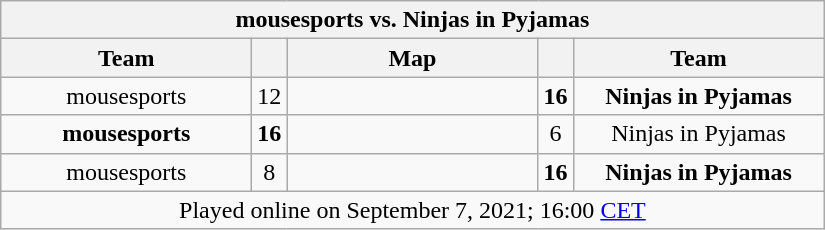<table class="wikitable plainrowheaders" style="text-align:center;">
<tr>
<th scope="col" colspan="5">mousesports vs. Ninjas in Pyjamas</th>
</tr>
<tr>
<th scope="col" style="width:10em;">Team</th>
<th scope="col"></th>
<th scope="col" style="width:10em;">Map</th>
<th scope="col"></th>
<th scope="col" style="width:10em;">Team</th>
</tr>
<tr>
<td>mousesports</td>
<td>12</td>
<td></td>
<td><strong>16</strong></td>
<td><strong>Ninjas in Pyjamas</strong></td>
</tr>
<tr>
<td><strong>mousesports</strong></td>
<td><strong>16</strong></td>
<td></td>
<td>6</td>
<td>Ninjas in Pyjamas</td>
</tr>
<tr>
<td>mousesports</td>
<td>8</td>
<td></td>
<td><strong>16</strong></td>
<td><strong>Ninjas in Pyjamas</strong></td>
</tr>
<tr>
<td colspan="5">Played online on September 7, 2021; 16:00 <a href='#'>CET</a></td>
</tr>
</table>
